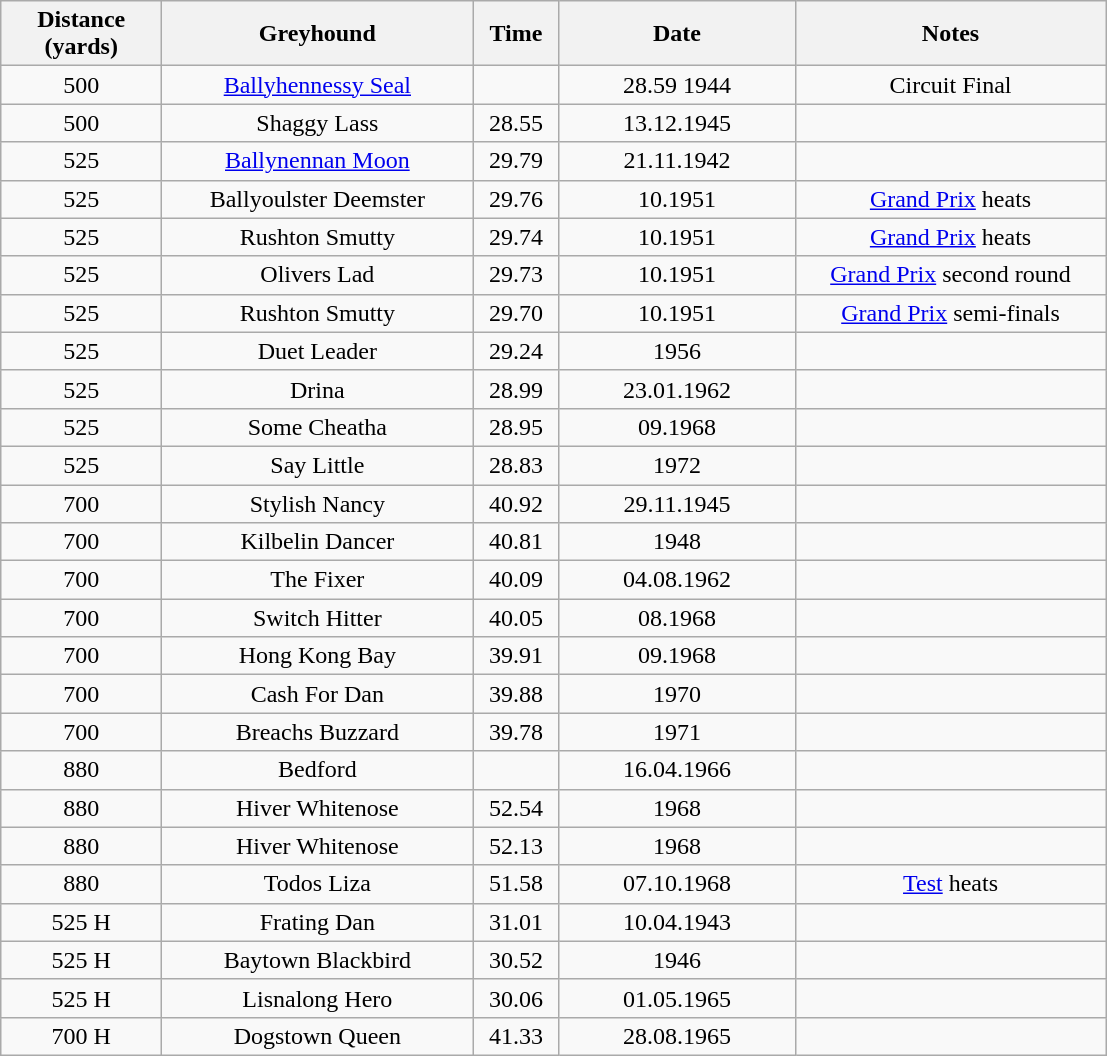<table class="wikitable" style="font-size: 100%">
<tr>
<th width=100>Distance <br>(yards)</th>
<th width=200>Greyhound</th>
<th width=50>Time</th>
<th width=150>Date</th>
<th width=200>Notes</th>
</tr>
<tr align=center>
<td>500</td>
<td><a href='#'>Ballyhennessy Seal</a></td>
<td></td>
<td>28.59	1944</td>
<td>Circuit Final</td>
</tr>
<tr align=center>
<td>500</td>
<td>Shaggy Lass</td>
<td>28.55</td>
<td>13.12.1945</td>
<td></td>
</tr>
<tr align=center>
<td>525</td>
<td><a href='#'>Ballynennan Moon</a></td>
<td>29.79</td>
<td>21.11.1942</td>
<td></td>
</tr>
<tr align=center>
<td>525</td>
<td>Ballyoulster Deemster</td>
<td>29.76</td>
<td>10.1951</td>
<td><a href='#'>Grand Prix</a> heats</td>
</tr>
<tr align=center>
<td>525</td>
<td>Rushton Smutty</td>
<td>29.74</td>
<td>10.1951</td>
<td><a href='#'>Grand Prix</a> heats</td>
</tr>
<tr align=center>
<td>525</td>
<td>Olivers Lad</td>
<td>29.73</td>
<td>10.1951</td>
<td><a href='#'>Grand Prix</a> second round</td>
</tr>
<tr align=center>
<td>525</td>
<td>Rushton Smutty</td>
<td>29.70</td>
<td>10.1951</td>
<td><a href='#'>Grand Prix</a> semi-finals</td>
</tr>
<tr align=center>
<td>525</td>
<td>Duet Leader </td>
<td>29.24</td>
<td>1956</td>
<td></td>
</tr>
<tr align=center>
<td>525</td>
<td>Drina</td>
<td>28.99</td>
<td>23.01.1962</td>
<td></td>
</tr>
<tr align=center>
<td>525</td>
<td>Some Cheatha</td>
<td>28.95</td>
<td>09.1968</td>
<td></td>
</tr>
<tr align=center>
<td>525</td>
<td>Say Little</td>
<td>28.83</td>
<td>1972</td>
<td></td>
</tr>
<tr align=center>
<td>700</td>
<td>Stylish Nancy</td>
<td>40.92</td>
<td>29.11.1945</td>
<td></td>
</tr>
<tr align=center>
<td>700</td>
<td>Kilbelin Dancer</td>
<td>40.81</td>
<td>1948</td>
<td></td>
</tr>
<tr align=center>
<td>700</td>
<td>The Fixer</td>
<td>40.09</td>
<td>04.08.1962</td>
<td></td>
</tr>
<tr align=center>
<td>700</td>
<td>Switch Hitter</td>
<td>40.05</td>
<td>08.1968</td>
<td></td>
</tr>
<tr align=center>
<td>700</td>
<td>Hong Kong Bay</td>
<td>39.91</td>
<td>09.1968</td>
<td></td>
</tr>
<tr align=center>
<td>700</td>
<td>Cash For Dan</td>
<td>39.88</td>
<td>1970</td>
<td></td>
</tr>
<tr align=center>
<td>700</td>
<td>Breachs Buzzard</td>
<td>39.78</td>
<td>1971</td>
<td></td>
</tr>
<tr align=center>
<td>880</td>
<td>Bedford</td>
<td></td>
<td>16.04.1966</td>
<td></td>
</tr>
<tr align=center>
<td>880</td>
<td>Hiver Whitenose</td>
<td>52.54</td>
<td>1968</td>
<td></td>
</tr>
<tr align=center>
<td>880</td>
<td>Hiver Whitenose</td>
<td>52.13</td>
<td>1968</td>
<td></td>
</tr>
<tr align=center>
<td>880</td>
<td>Todos Liza</td>
<td>51.58</td>
<td>07.10.1968</td>
<td><a href='#'>Test</a> heats</td>
</tr>
<tr align=center>
<td>525 H</td>
<td>Frating Dan</td>
<td>31.01</td>
<td>10.04.1943</td>
<td></td>
</tr>
<tr align=center>
<td>525 H</td>
<td>Baytown Blackbird</td>
<td>30.52</td>
<td>1946</td>
<td></td>
</tr>
<tr align=center>
<td>525 H</td>
<td>Lisnalong Hero</td>
<td>30.06</td>
<td>01.05.1965</td>
<td></td>
</tr>
<tr align=center>
<td>700 H</td>
<td>Dogstown Queen</td>
<td>41.33</td>
<td>28.08.1965</td>
<td></td>
</tr>
</table>
